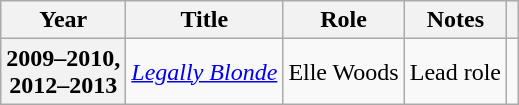<table class="wikitable plainrowheaders">
<tr>
<th scope="col">Year</th>
<th scope="col">Title</th>
<th scope="col">Role</th>
<th scope="col">Notes</th>
<th scope="col"></th>
</tr>
<tr>
<th scope="row">2009–2010,<br>2012–2013</th>
<td><em><a href='#'>Legally Blonde</a></em></td>
<td>Elle Woods</td>
<td>Lead role</td>
<td style="text-align:center"></td>
</tr>
</table>
